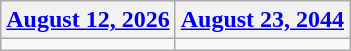<table class=wikitable>
<tr>
<th><a href='#'>August 12, 2026</a></th>
<th><a href='#'>August 23, 2044</a></th>
</tr>
<tr>
<td></td>
<td></td>
</tr>
</table>
